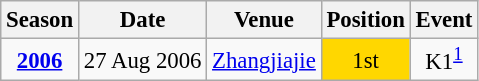<table class="wikitable" style="text-align:center; font-size:95%;">
<tr>
<th>Season</th>
<th>Date</th>
<th>Venue</th>
<th>Position</th>
<th>Event</th>
</tr>
<tr>
<td><strong><a href='#'>2006</a></strong></td>
<td align=right>27 Aug 2006</td>
<td align=left><a href='#'>Zhangjiajie</a></td>
<td bgcolor=gold>1st</td>
<td>K1<sup><a href='#'>1</a></sup></td>
</tr>
</table>
